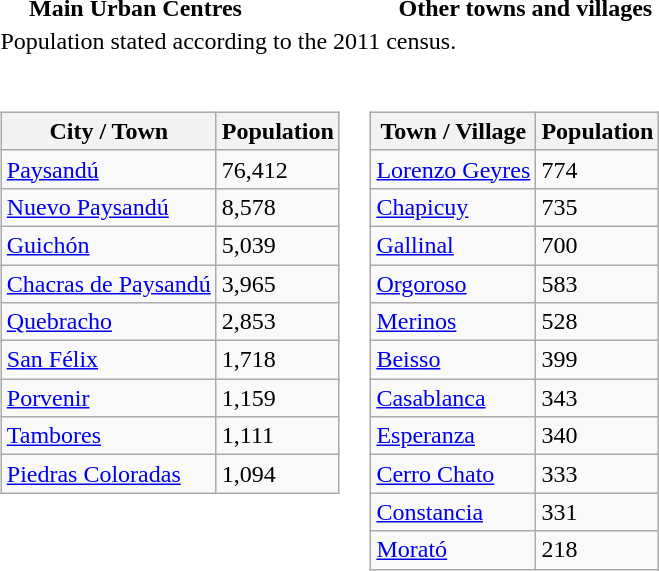<table style="margin-top:16px;">
<tr>
<th align="left" style="padding-left:20px;">Main Urban Centres</th>
<th align="left" style="padding-left:20px;">Other towns and villages</th>
</tr>
<tr>
<td colspan=2>Population stated according to the 2011 census.</td>
</tr>
<tr valign="top">
<td><br><table class="wikitable">
<tr>
<th>City / Town</th>
<th>Population</th>
</tr>
<tr>
<td><a href='#'>Paysandú</a></td>
<td>76,412</td>
</tr>
<tr>
<td><a href='#'>Nuevo Paysandú</a></td>
<td>8,578</td>
</tr>
<tr>
<td><a href='#'>Guichón</a></td>
<td>5,039</td>
</tr>
<tr>
<td><a href='#'>Chacras de Paysandú</a></td>
<td>3,965</td>
</tr>
<tr>
<td><a href='#'>Quebracho</a></td>
<td>2,853</td>
</tr>
<tr>
<td><a href='#'>San Félix</a></td>
<td>1,718</td>
</tr>
<tr>
<td><a href='#'>Porvenir</a></td>
<td>1,159</td>
</tr>
<tr>
<td><a href='#'>Tambores</a></td>
<td>1,111</td>
</tr>
<tr>
<td><a href='#'>Piedras Coloradas</a></td>
<td>1,094</td>
</tr>
</table>
</td>
<td><br><table class="wikitable">
<tr>
<th>Town / Village</th>
<th>Population</th>
</tr>
<tr>
<td><a href='#'>Lorenzo Geyres</a></td>
<td>774</td>
</tr>
<tr>
<td><a href='#'>Chapicuy</a></td>
<td>735</td>
</tr>
<tr>
<td><a href='#'>Gallinal</a></td>
<td>700</td>
</tr>
<tr>
<td><a href='#'>Orgoroso</a></td>
<td>583</td>
</tr>
<tr>
<td><a href='#'>Merinos</a></td>
<td>528</td>
</tr>
<tr>
<td><a href='#'>Beisso</a></td>
<td>399</td>
</tr>
<tr>
<td><a href='#'>Casablanca</a></td>
<td>343</td>
</tr>
<tr>
<td><a href='#'>Esperanza</a></td>
<td>340</td>
</tr>
<tr>
<td><a href='#'>Cerro Chato</a></td>
<td>333</td>
</tr>
<tr>
<td><a href='#'>Constancia</a></td>
<td>331</td>
</tr>
<tr>
<td><a href='#'>Morató</a></td>
<td>218</td>
</tr>
</table>
</td>
</tr>
</table>
